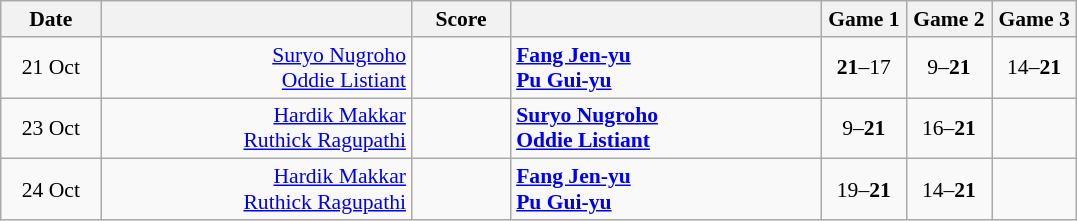<table class="wikitable" style="text-align:center; font-size:90% ">
<tr>
<th width="60">Date</th>
<th align="right" width="200"></th>
<th width="60">Score</th>
<th align="left" width="200"></th>
<th width="50">Game 1</th>
<th width="50">Game 2</th>
<th width="50">Game 3</th>
</tr>
<tr>
<td>21 Oct</td>
<td align="right"><a href='#'>Suryo Nugroho</a> <br><a href='#'>Oddie Listiant</a> </td>
<td align="center"></td>
<td align="left"><strong> <a href='#'>Fang Jen-yu</a><br> <a href='#'>Pu Gui-yu</a></strong></td>
<td><strong>21</strong>–17</td>
<td>9–<strong>21</strong></td>
<td>14–<strong>21</strong></td>
</tr>
<tr>
<td>23 Oct</td>
<td align="right"><a href='#'>Hardik Makkar</a> <br><a href='#'>Ruthick Ragupathi</a> </td>
<td align="center"></td>
<td align="left"><strong> <a href='#'>Suryo Nugroho</a><br> <a href='#'>Oddie Listiant</a></strong></td>
<td>9–<strong>21</strong></td>
<td>16–<strong>21</strong></td>
<td></td>
</tr>
<tr>
<td>24 Oct</td>
<td align="right"><a href='#'>Hardik Makkar</a> <br><a href='#'>Ruthick Ragupathi</a> </td>
<td align="center"></td>
<td align="left"><strong> <a href='#'>Fang Jen-yu</a><br> <a href='#'>Pu Gui-yu</a></strong></td>
<td>19–<strong>21</strong></td>
<td>14–<strong>21</strong></td>
<td></td>
</tr>
</table>
